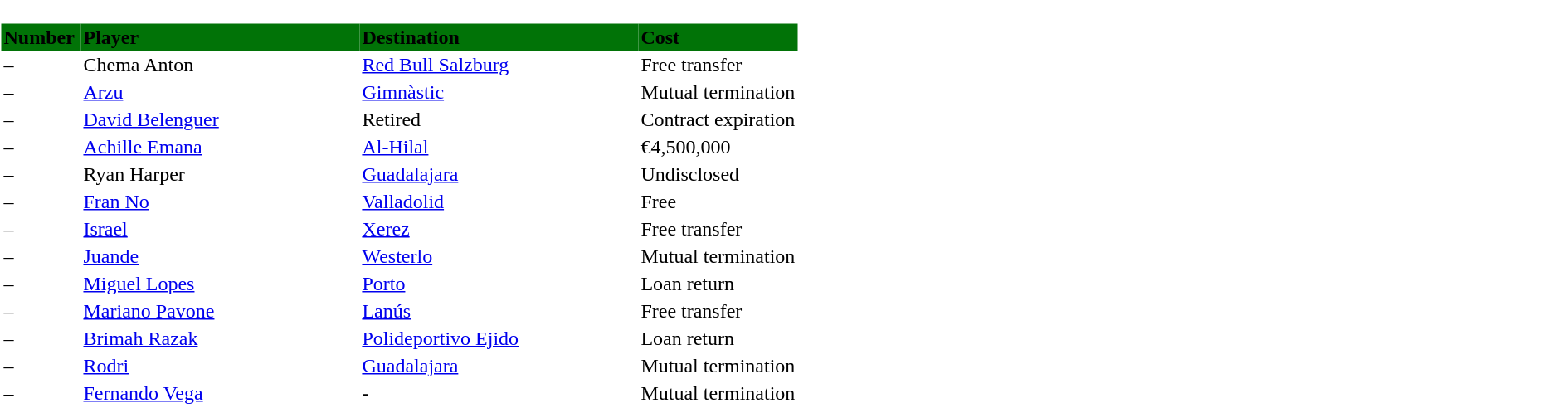<table border="0" style="width:100%;">
<tr>
<td style="background:#fff; text-align:left; vertical-align:top; width:100%;"><br><table border="0" cellspacing="0" cellpadding="2">
<tr style="background:#017307;">
<th width=10%><span> Number</span></th>
<th width=35%><span> Player</span></th>
<th width=35%><span> Destination</span></th>
<th width=20%><span> Cost</span></th>
</tr>
<tr>
<td>–</td>
<td> Chema Anton</td>
<td><a href='#'>Red Bull Salzburg</a></td>
<td>Free transfer</td>
</tr>
<tr>
<td>–</td>
<td> <a href='#'>Arzu</a></td>
<td><a href='#'>Gimnàstic</a></td>
<td>Mutual termination</td>
</tr>
<tr>
<td>–</td>
<td> <a href='#'>David Belenguer</a></td>
<td>Retired</td>
<td>Contract expiration</td>
</tr>
<tr>
<td>–</td>
<td> <a href='#'>Achille Emana</a></td>
<td><a href='#'>Al-Hilal</a></td>
<td>€4,500,000</td>
</tr>
<tr>
<td>–</td>
<td> Ryan Harper</td>
<td><a href='#'>Guadalajara</a></td>
<td>Undisclosed</td>
</tr>
<tr>
<td>–</td>
<td> <a href='#'>Fran No</a></td>
<td><a href='#'>Valladolid</a></td>
<td>Free</td>
</tr>
<tr>
<td>–</td>
<td> <a href='#'>Israel</a></td>
<td><a href='#'>Xerez</a></td>
<td>Free transfer</td>
</tr>
<tr>
<td>–</td>
<td> <a href='#'>Juande</a></td>
<td><a href='#'>Westerlo</a></td>
<td>Mutual termination</td>
</tr>
<tr>
<td>–</td>
<td> <a href='#'>Miguel Lopes</a></td>
<td><a href='#'>Porto</a></td>
<td>Loan return</td>
</tr>
<tr>
<td>–</td>
<td> <a href='#'>Mariano Pavone</a></td>
<td><a href='#'>Lanús</a></td>
<td>Free transfer</td>
</tr>
<tr>
<td>–</td>
<td> <a href='#'>Brimah Razak</a></td>
<td><a href='#'>Polideportivo Ejido</a></td>
<td>Loan return</td>
</tr>
<tr>
<td>–</td>
<td> <a href='#'>Rodri</a></td>
<td><a href='#'>Guadalajara</a></td>
<td>Mutual termination</td>
</tr>
<tr>
<td>–</td>
<td> <a href='#'>Fernando Vega</a></td>
<td>-</td>
<td>Mutual termination</td>
</tr>
</table>
</td>
</tr>
</table>
